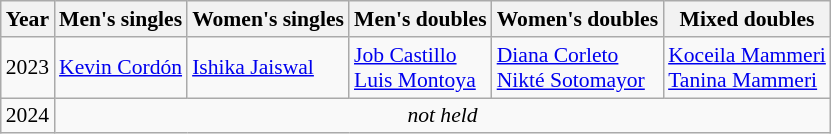<table class=wikitable style="font-size:90%;">
<tr>
<th>Year</th>
<th>Men's singles</th>
<th>Women's singles</th>
<th>Men's doubles</th>
<th>Women's doubles</th>
<th>Mixed doubles</th>
</tr>
<tr>
<td>2023</td>
<td> <a href='#'>Kevin Cordón</a></td>
<td> <a href='#'>Ishika Jaiswal</a></td>
<td> <a href='#'>Job Castillo</a><br> <a href='#'>Luis Montoya</a></td>
<td> <a href='#'>Diana Corleto</a><br> <a href='#'>Nikté Sotomayor</a></td>
<td> <a href='#'>Koceila Mammeri</a><br> <a href='#'>Tanina Mammeri</a></td>
</tr>
<tr>
<td>2024</td>
<td align="center" colspan="5"><em>not held</em></td>
</tr>
</table>
